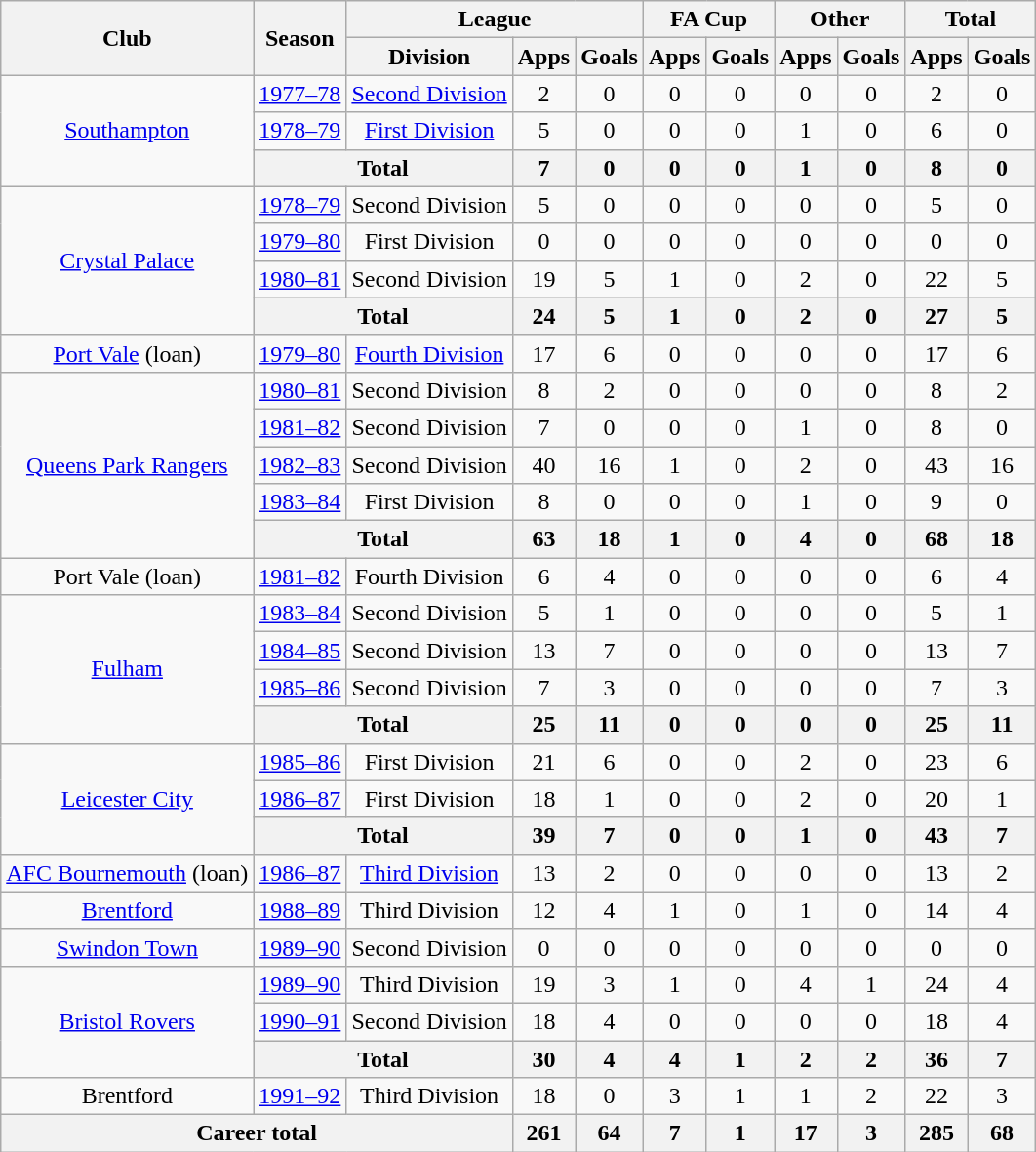<table class="wikitable" style="text-align: center;">
<tr>
<th rowspan="2">Club</th>
<th rowspan="2">Season</th>
<th colspan="3">League</th>
<th colspan="2">FA Cup</th>
<th colspan="2">Other</th>
<th colspan="2">Total</th>
</tr>
<tr>
<th>Division</th>
<th>Apps</th>
<th>Goals</th>
<th>Apps</th>
<th>Goals</th>
<th>Apps</th>
<th>Goals</th>
<th>Apps</th>
<th>Goals</th>
</tr>
<tr>
<td rowspan="3"><a href='#'>Southampton</a></td>
<td><a href='#'>1977–78</a></td>
<td><a href='#'>Second Division</a></td>
<td>2</td>
<td>0</td>
<td>0</td>
<td>0</td>
<td>0</td>
<td>0</td>
<td>2</td>
<td>0</td>
</tr>
<tr>
<td><a href='#'>1978–79</a></td>
<td><a href='#'>First Division</a></td>
<td>5</td>
<td>0</td>
<td>0</td>
<td>0</td>
<td>1</td>
<td>0</td>
<td>6</td>
<td>0</td>
</tr>
<tr>
<th colspan="2">Total</th>
<th>7</th>
<th>0</th>
<th>0</th>
<th>0</th>
<th>1</th>
<th>0</th>
<th>8</th>
<th>0</th>
</tr>
<tr>
<td rowspan="4"><a href='#'>Crystal Palace</a></td>
<td><a href='#'>1978–79</a></td>
<td>Second Division</td>
<td>5</td>
<td>0</td>
<td>0</td>
<td>0</td>
<td>0</td>
<td>0</td>
<td>5</td>
<td>0</td>
</tr>
<tr>
<td><a href='#'>1979–80</a></td>
<td>First Division</td>
<td>0</td>
<td>0</td>
<td>0</td>
<td>0</td>
<td>0</td>
<td>0</td>
<td>0</td>
<td>0</td>
</tr>
<tr>
<td><a href='#'>1980–81</a></td>
<td>Second Division</td>
<td>19</td>
<td>5</td>
<td>1</td>
<td>0</td>
<td>2</td>
<td>0</td>
<td>22</td>
<td>5</td>
</tr>
<tr>
<th colspan="2">Total</th>
<th>24</th>
<th>5</th>
<th>1</th>
<th>0</th>
<th>2</th>
<th>0</th>
<th>27</th>
<th>5</th>
</tr>
<tr>
<td><a href='#'>Port Vale</a> (loan)</td>
<td><a href='#'>1979–80</a></td>
<td><a href='#'>Fourth Division</a></td>
<td>17</td>
<td>6</td>
<td>0</td>
<td>0</td>
<td>0</td>
<td>0</td>
<td>17</td>
<td>6</td>
</tr>
<tr>
<td rowspan="5"><a href='#'>Queens Park Rangers</a></td>
<td><a href='#'>1980–81</a></td>
<td>Second Division</td>
<td>8</td>
<td>2</td>
<td>0</td>
<td>0</td>
<td>0</td>
<td>0</td>
<td>8</td>
<td>2</td>
</tr>
<tr>
<td><a href='#'>1981–82</a></td>
<td>Second Division</td>
<td>7</td>
<td>0</td>
<td>0</td>
<td>0</td>
<td>1</td>
<td>0</td>
<td>8</td>
<td>0</td>
</tr>
<tr>
<td><a href='#'>1982–83</a></td>
<td>Second Division</td>
<td>40</td>
<td>16</td>
<td>1</td>
<td>0</td>
<td>2</td>
<td>0</td>
<td>43</td>
<td>16</td>
</tr>
<tr>
<td><a href='#'>1983–84</a></td>
<td>First Division</td>
<td>8</td>
<td>0</td>
<td>0</td>
<td>0</td>
<td>1</td>
<td>0</td>
<td>9</td>
<td>0</td>
</tr>
<tr>
<th colspan="2">Total</th>
<th>63</th>
<th>18</th>
<th>1</th>
<th>0</th>
<th>4</th>
<th>0</th>
<th>68</th>
<th>18</th>
</tr>
<tr>
<td>Port Vale (loan)</td>
<td><a href='#'>1981–82</a></td>
<td>Fourth Division</td>
<td>6</td>
<td>4</td>
<td>0</td>
<td>0</td>
<td>0</td>
<td>0</td>
<td>6</td>
<td>4</td>
</tr>
<tr>
<td rowspan="4"><a href='#'>Fulham</a></td>
<td><a href='#'>1983–84</a></td>
<td>Second Division</td>
<td>5</td>
<td>1</td>
<td>0</td>
<td>0</td>
<td>0</td>
<td>0</td>
<td>5</td>
<td>1</td>
</tr>
<tr>
<td><a href='#'>1984–85</a></td>
<td>Second Division</td>
<td>13</td>
<td>7</td>
<td>0</td>
<td>0</td>
<td>0</td>
<td>0</td>
<td>13</td>
<td>7</td>
</tr>
<tr>
<td><a href='#'>1985–86</a></td>
<td>Second Division</td>
<td>7</td>
<td>3</td>
<td>0</td>
<td>0</td>
<td>0</td>
<td>0</td>
<td>7</td>
<td>3</td>
</tr>
<tr>
<th colspan="2">Total</th>
<th>25</th>
<th>11</th>
<th>0</th>
<th>0</th>
<th>0</th>
<th>0</th>
<th>25</th>
<th>11</th>
</tr>
<tr>
<td rowspan="3"><a href='#'>Leicester City</a></td>
<td><a href='#'>1985–86</a></td>
<td>First Division</td>
<td>21</td>
<td>6</td>
<td>0</td>
<td>0</td>
<td>2</td>
<td>0</td>
<td>23</td>
<td>6</td>
</tr>
<tr>
<td><a href='#'>1986–87</a></td>
<td>First Division</td>
<td>18</td>
<td>1</td>
<td>0</td>
<td>0</td>
<td>2</td>
<td>0</td>
<td>20</td>
<td>1</td>
</tr>
<tr>
<th colspan="2">Total</th>
<th>39</th>
<th>7</th>
<th>0</th>
<th>0</th>
<th>1</th>
<th>0</th>
<th>43</th>
<th>7</th>
</tr>
<tr>
<td><a href='#'>AFC Bournemouth</a> (loan)</td>
<td><a href='#'>1986–87</a></td>
<td><a href='#'>Third Division</a></td>
<td>13</td>
<td>2</td>
<td>0</td>
<td>0</td>
<td>0</td>
<td>0</td>
<td>13</td>
<td>2</td>
</tr>
<tr>
<td><a href='#'>Brentford</a></td>
<td><a href='#'>1988–89</a></td>
<td>Third Division</td>
<td>12</td>
<td>4</td>
<td>1</td>
<td>0</td>
<td>1</td>
<td>0</td>
<td>14</td>
<td>4</td>
</tr>
<tr>
<td><a href='#'>Swindon Town</a></td>
<td><a href='#'>1989–90</a></td>
<td>Second Division</td>
<td>0</td>
<td>0</td>
<td>0</td>
<td>0</td>
<td>0</td>
<td>0</td>
<td>0</td>
<td>0</td>
</tr>
<tr>
<td rowspan="3"><a href='#'>Bristol Rovers</a></td>
<td><a href='#'>1989–90</a></td>
<td>Third Division</td>
<td>19</td>
<td>3</td>
<td>1</td>
<td>0</td>
<td>4</td>
<td>1</td>
<td>24</td>
<td>4</td>
</tr>
<tr>
<td><a href='#'>1990–91</a></td>
<td>Second Division</td>
<td>18</td>
<td>4</td>
<td>0</td>
<td>0</td>
<td>0</td>
<td>0</td>
<td>18</td>
<td>4</td>
</tr>
<tr>
<th colspan="2">Total</th>
<th>30</th>
<th>4</th>
<th>4</th>
<th>1</th>
<th>2</th>
<th>2</th>
<th>36</th>
<th>7</th>
</tr>
<tr>
<td>Brentford</td>
<td><a href='#'>1991–92</a></td>
<td>Third Division</td>
<td>18</td>
<td>0</td>
<td>3</td>
<td>1</td>
<td>1</td>
<td>2</td>
<td>22</td>
<td>3</td>
</tr>
<tr>
<th colspan="3">Career total</th>
<th>261</th>
<th>64</th>
<th>7</th>
<th>1</th>
<th>17</th>
<th>3</th>
<th>285</th>
<th>68</th>
</tr>
</table>
